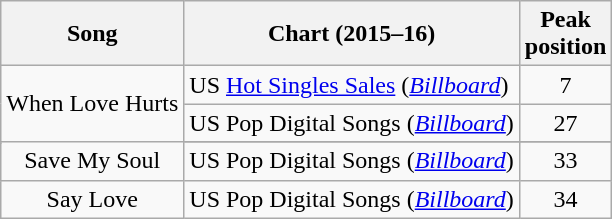<table class="wikitable">
<tr>
<th style="text-align:center;">Song</th>
<th style="text-align:center;">Chart (2015–16)</th>
<th style="text-align:center;">Peak<br>position</th>
</tr>
<tr>
<td rowspan="3" style="text-align:center;">When Love Hurts</td>
<td align="left">US <a href='#'>Hot Singles Sales</a> (<a href='#'><em>Billboard</em></a>)</td>
<td style="text-align:center;">7</td>
</tr>
<tr>
<td align="left">US Pop Digital Songs (<a href='#'><em>Billboard</em></a>)</td>
<td style="text-align:center;">27</td>
</tr>
<tr>
</tr>
<tr>
<td style="text-align:center;">Save My Soul</td>
<td align="left">US Pop Digital Songs (<a href='#'><em>Billboard</em></a>)</td>
<td style="text-align:center;">33</td>
</tr>
<tr>
<td style="text-align:center;">Say Love</td>
<td align="left">US Pop Digital Songs (<a href='#'><em>Billboard</em></a>)</td>
<td style="text-align:center;">34</td>
</tr>
</table>
